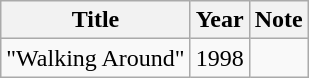<table class="wikitable">
<tr>
<th>Title</th>
<th>Year</th>
<th>Note</th>
</tr>
<tr>
<td>"Walking Around"</td>
<td>1998</td>
<td></td>
</tr>
</table>
